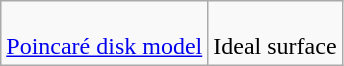<table class=wikitable>
<tr>
<td><br><a href='#'>Poincaré disk model</a></td>
<td><br>Ideal surface</td>
</tr>
</table>
